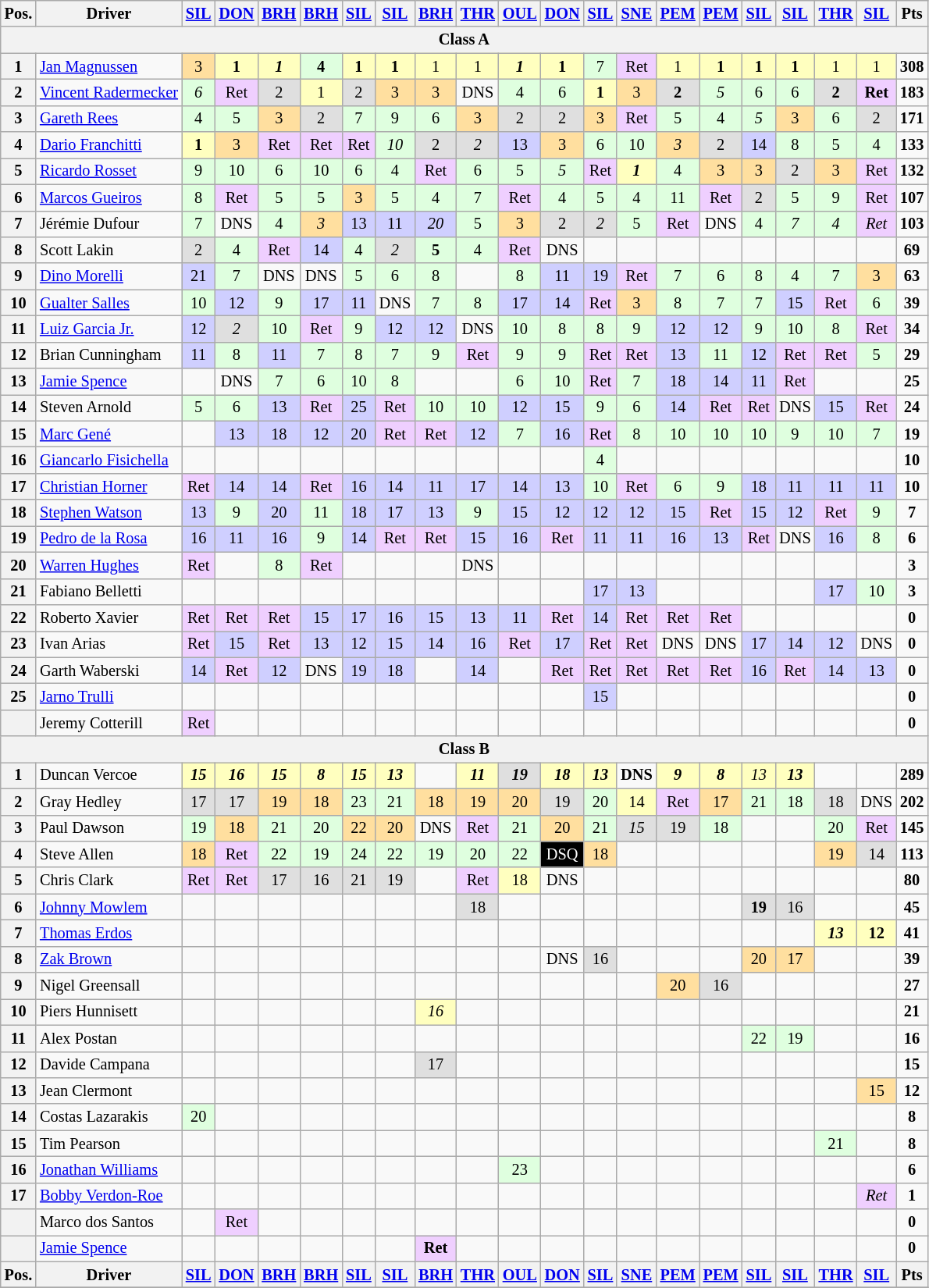<table class="wikitable" style="font-size: 85%; text-align:center;">
<tr valign="top">
<th valign="middle">Pos.</th>
<th valign="middle">Driver</th>
<th><a href='#'>SIL</a></th>
<th><a href='#'>DON</a></th>
<th><a href='#'>BRH</a></th>
<th><a href='#'>BRH</a></th>
<th><a href='#'>SIL</a></th>
<th><a href='#'>SIL</a></th>
<th><a href='#'>BRH</a></th>
<th><a href='#'>THR</a></th>
<th><a href='#'>OUL</a></th>
<th><a href='#'>DON</a></th>
<th><a href='#'>SIL</a></th>
<th><a href='#'>SNE</a></th>
<th><a href='#'>PEM</a></th>
<th><a href='#'>PEM</a></th>
<th><a href='#'>SIL</a></th>
<th><a href='#'>SIL</a></th>
<th><a href='#'>THR</a></th>
<th><a href='#'>SIL</a></th>
<th valign="middle">Pts</th>
</tr>
<tr>
<th colspan=25>Class A</th>
</tr>
<tr>
<th>1</th>
<td align="left"> <a href='#'>Jan Magnussen</a></td>
<td style="background:#FFDF9F;" align="center">3</td>
<td style="background:#FFFFBF;" align="center"><strong>1</strong></td>
<td style="background:#FFFFBF;" align="center"><strong><em>1</em></strong></td>
<td style="background:#DFFFDF;" align="center"><strong>4</strong></td>
<td style="background:#FFFFBF;" align="center"><strong>1</strong></td>
<td style="background:#FFFFBF;" align="center"><strong>1</strong></td>
<td style="background:#FFFFBF;" align="center">1</td>
<td style="background:#FFFFBF;" align="center">1</td>
<td style="background:#FFFFBF;" align="center"><strong><em>1</em></strong></td>
<td style="background:#FFFFBF;" align="center"><strong>1</strong></td>
<td style="background:#DFFFDF;" align="center">7</td>
<td style="background:#EFCFFF;" align="center">Ret</td>
<td style="background:#FFFFBF;" align="center">1</td>
<td style="background:#FFFFBF;" align="center"><strong>1</strong></td>
<td style="background:#FFFFBF;" align="center"><strong>1</strong></td>
<td style="background:#FFFFBF;" align="center"><strong>1</strong></td>
<td style="background:#FFFFBF;" align="center">1</td>
<td style="background:#FFFFBF;" align="center">1</td>
<td><strong>308</strong></td>
</tr>
<tr>
<th>2</th>
<td align="left" nowrap> <a href='#'>Vincent Radermecker</a></td>
<td style="background:#DFFFDF;" align="center"><em>6</em></td>
<td style="background:#EFCFFF;" align="center">Ret</td>
<td style="background:#DFDFDF;" align="center">2</td>
<td style="background:#FFFFBF;" align="center">1</td>
<td style="background:#DFDFDF;" align="center">2</td>
<td style="background:#FFDF9F;" align="center">3</td>
<td style="background:#FFDF9F;" align="center">3</td>
<td align="center">DNS</td>
<td style="background:#DFFFDF;" align="center">4</td>
<td style="background:#DFFFDF;" align="center">6</td>
<td style="background:#FFFFBF;" align="center"><strong>1</strong></td>
<td style="background:#FFDF9F;" align="center">3</td>
<td style="background:#DFDFDF;" align="center"><strong>2</strong></td>
<td style="background:#DFFFDF;" align="center"><em>5</em></td>
<td style="background:#DFFFDF;" align="center">6</td>
<td style="background:#DFFFDF;" align="center">6</td>
<td style="background:#DFDFDF;" align="center"><strong>2</strong></td>
<td style="background:#EFCFFF;" align="center"><strong>Ret</strong></td>
<td><strong>183</strong></td>
</tr>
<tr>
<th>3</th>
<td align="left"> <a href='#'>Gareth Rees</a></td>
<td style="background:#DFFFDF;" align="center">4</td>
<td style="background:#DFFFDF;" align="center">5</td>
<td style="background:#FFDF9F;" align="center">3</td>
<td style="background:#DFDFDF;" align="center">2</td>
<td style="background:#DFFFDF;" align="center">7</td>
<td style="background:#DFFFDF;" align="center">9</td>
<td style="background:#DFFFDF;" align="center">6</td>
<td style="background:#FFDF9F;" align="center">3</td>
<td style="background:#DFDFDF;" align="center">2</td>
<td style="background:#DFDFDF;" align="center">2</td>
<td style="background:#FFDF9F;" align="center">3</td>
<td style="background:#EFCFFF;" align="center">Ret</td>
<td style="background:#DFFFDF;" align="center">5</td>
<td style="background:#DFFFDF;" align="center">4</td>
<td style="background:#DFFFDF;" align="center"><em>5</em></td>
<td style="background:#FFDF9F;" align="center">3</td>
<td style="background:#DFFFDF;" align="center">6</td>
<td style="background:#DFDFDF;" align="center">2</td>
<td><strong>171</strong></td>
</tr>
<tr>
<th>4</th>
<td align="left"> <a href='#'>Dario Franchitti</a></td>
<td style="background:#FFFFBF;" align="center"><strong>1</strong></td>
<td style="background:#FFDF9F;" align="center">3</td>
<td style="background:#EFCFFF;" align="center">Ret</td>
<td style="background:#EFCFFF;" align="center">Ret</td>
<td style="background:#EFCFFF;" align="center">Ret</td>
<td style="background:#DFFFDF;" align="center"><em>10</em></td>
<td style="background:#DFDFDF;" align="center">2</td>
<td style="background:#DFDFDF;" align="center"><em>2</em></td>
<td style="background:#CFCFFF;" align="center">13</td>
<td style="background:#FFDF9F;" align="center">3</td>
<td style="background:#DFFFDF;" align="center">6</td>
<td style="background:#DFFFDF;" align="center">10</td>
<td style="background:#FFDF9F;" align="center"><em>3</em></td>
<td style="background:#DFDFDF;" align="center">2</td>
<td style="background:#CFCFFF;" align="center">14</td>
<td style="background:#DFFFDF;" align="center">8</td>
<td style="background:#DFFFDF;" align="center">5</td>
<td style="background:#DFFFDF;" align="center">4</td>
<td><strong>133</strong></td>
</tr>
<tr>
<th>5</th>
<td align="left"> <a href='#'>Ricardo Rosset</a></td>
<td style="background:#DFFFDF;" align="center">9</td>
<td style="background:#DFFFDF;" align="center">10</td>
<td style="background:#DFFFDF;" align="center">6</td>
<td style="background:#DFFFDF;" align="center">10</td>
<td style="background:#DFFFDF;" align="center">6</td>
<td style="background:#DFFFDF;" align="center">4</td>
<td style="background:#EFCFFF;" align="center">Ret</td>
<td style="background:#DFFFDF;" align="center">6</td>
<td style="background:#DFFFDF;" align="center">5</td>
<td style="background:#DFFFDF;" align="center"><em>5</em></td>
<td style="background:#EFCFFF;" align="center">Ret</td>
<td style="background:#FFFFBF;" align="center"><strong><em>1</em></strong></td>
<td style="background:#DFFFDF;" align="center">4</td>
<td style="background:#FFDF9F;" align="center">3</td>
<td style="background:#FFDF9F;" align="center">3</td>
<td style="background:#DFDFDF;" align="center">2</td>
<td style="background:#FFDF9F;" align="center">3</td>
<td style="background:#EFCFFF;" align="center">Ret</td>
<td><strong>132</strong></td>
</tr>
<tr>
<th>6</th>
<td align="left"> <a href='#'>Marcos Gueiros</a></td>
<td style="background:#DFFFDF;" align="center">8</td>
<td style="background:#EFCFFF;" align="center">Ret</td>
<td style="background:#DFFFDF;" align="center">5</td>
<td style="background:#DFFFDF;" align="center">5</td>
<td style="background:#FFDF9F;" align="center">3</td>
<td style="background:#DFFFDF;" align="center">5</td>
<td style="background:#DFFFDF;" align="center">4</td>
<td style="background:#DFFFDF;" align="center">7</td>
<td style="background:#EFCFFF;" align="center">Ret</td>
<td style="background:#DFFFDF;" align="center">4</td>
<td style="background:#DFFFDF;" align="center">5</td>
<td style="background:#DFFFDF;" align="center">4</td>
<td style="background:#DFFFDF;" align="center">11</td>
<td style="background:#EFCFFF;" align="center">Ret</td>
<td style="background:#DFDFDF;" align="center">2</td>
<td style="background:#DFFFDF;" align="center">5</td>
<td style="background:#DFFFDF;" align="center">9</td>
<td style="background:#EFCFFF;" align="center">Ret</td>
<td><strong>107</strong></td>
</tr>
<tr>
<th>7</th>
<td align="left"> Jérémie Dufour</td>
<td style="background:#DFFFDF;" align="center">7</td>
<td align="center">DNS</td>
<td style="background:#DFFFDF;" align="center">4</td>
<td style="background:#FFDF9F;" align="center"><em>3</em></td>
<td style="background:#CFCFFF;" align="center">13</td>
<td style="background:#CFCFFF;" align="center">11</td>
<td style="background:#CFCFFF;" align="center"><em>20</em></td>
<td style="background:#DFFFDF;" align="center">5</td>
<td style="background:#FFDF9F;" align="center">3</td>
<td style="background:#DFDFDF;" align="center">2</td>
<td style="background:#DFDFDF;" align="center"><em>2</em></td>
<td style="background:#DFFFDF;" align="center">5</td>
<td style="background:#EFCFFF;" align="center">Ret</td>
<td align="center">DNS</td>
<td style="background:#DFFFDF;" align="center">4</td>
<td style="background:#DFFFDF;" align="center"><em>7</em></td>
<td style="background:#DFFFDF;" align="center"><em>4</em></td>
<td style="background:#EFCFFF;" align="center"><em>Ret</em></td>
<td><strong>103</strong></td>
</tr>
<tr>
<th>8</th>
<td align="left"> Scott Lakin</td>
<td style="background:#DFDFDF;" align="center">2</td>
<td style="background:#DFFFDF;" align="center">4</td>
<td style="background:#EFCFFF;" align="center">Ret</td>
<td style="background:#CFCFFF;" align="center">14</td>
<td style="background:#DFFFDF;" align="center">4</td>
<td style="background:#DFDFDF;" align="center"><em>2</em></td>
<td style="background:#DFFFDF;" align="center"><strong>5</strong></td>
<td style="background:#DFFFDF;" align="center">4</td>
<td style="background:#EFCFFF;" align="center">Ret</td>
<td align="center">DNS</td>
<td></td>
<td></td>
<td></td>
<td></td>
<td></td>
<td></td>
<td></td>
<td></td>
<td><strong>69</strong></td>
</tr>
<tr>
<th>9</th>
<td align="left"> <a href='#'>Dino Morelli</a></td>
<td style="background:#CFCFFF;" align="center">21</td>
<td style="background:#DFFFDF;" align="center">7</td>
<td align="center">DNS</td>
<td align="center">DNS</td>
<td style="background:#DFFFDF;" align="center">5</td>
<td style="background:#DFFFDF;" align="center">6</td>
<td style="background:#DFFFDF;" align="center">8</td>
<td></td>
<td style="background:#DFFFDF;" align="center">8</td>
<td style="background:#CFCFFF;" align="center">11</td>
<td style="background:#CFCFFF;" align="center">19</td>
<td style="background:#EFCFFF;" align="center">Ret</td>
<td style="background:#DFFFDF;" align="center">7</td>
<td style="background:#DFFFDF;" align="center">6</td>
<td style="background:#DFFFDF;" align="center">8</td>
<td style="background:#DFFFDF;" align="center">4</td>
<td style="background:#DFFFDF;" align="center">7</td>
<td style="background:#FFDF9F;" align="center">3</td>
<td><strong>63</strong></td>
</tr>
<tr>
<th>10</th>
<td align="left"> <a href='#'>Gualter Salles</a></td>
<td style="background:#DFFFDF;" align="center">10</td>
<td style="background:#CFCFFF;" align="center">12</td>
<td style="background:#DFFFDF;" align="center">9</td>
<td style="background:#CFCFFF;" align="center">17</td>
<td style="background:#CFCFFF;" align="center">11</td>
<td align="center">DNS</td>
<td style="background:#DFFFDF;" align="center">7</td>
<td style="background:#DFFFDF;" align="center">8</td>
<td style="background:#CFCFFF;" align="center">17</td>
<td style="background:#CFCFFF;" align="center">14</td>
<td style="background:#EFCFFF;" align="center">Ret</td>
<td style="background:#FFDF9F;" align="center">3</td>
<td style="background:#DFFFDF;" align="center">8</td>
<td style="background:#DFFFDF;" align="center">7</td>
<td style="background:#DFFFDF;" align="center">7</td>
<td style="background:#CFCFFF;" align="center">15</td>
<td style="background:#EFCFFF;" align="center">Ret</td>
<td style="background:#DFFFDF;" align="center">6</td>
<td><strong>39</strong></td>
</tr>
<tr>
<th>11</th>
<td align="left"> <a href='#'>Luiz Garcia Jr.</a></td>
<td style="background:#CFCFFF;" align="center">12</td>
<td style="background:#DFDFDF;" align="center"><em>2</em></td>
<td style="background:#DFFFDF;" align="center">10</td>
<td style="background:#EFCFFF;" align="center">Ret</td>
<td style="background:#DFFFDF;" align="center">9</td>
<td style="background:#CFCFFF;" align="center">12</td>
<td style="background:#CFCFFF;" align="center">12</td>
<td align="center">DNS</td>
<td style="background:#DFFFDF;" align="center">10</td>
<td style="background:#DFFFDF;" align="center">8</td>
<td style="background:#DFFFDF;" align="center">8</td>
<td style="background:#DFFFDF;" align="center">9</td>
<td style="background:#CFCFFF;" align="center">12</td>
<td style="background:#CFCFFF;" align="center">12</td>
<td style="background:#DFFFDF;" align="center">9</td>
<td style="background:#DFFFDF;" align="center">10</td>
<td style="background:#DFFFDF;" align="center">8</td>
<td style="background:#EFCFFF;" align="center">Ret</td>
<td><strong>34</strong></td>
</tr>
<tr>
<th>12</th>
<td align="left"> Brian Cunningham</td>
<td style="background:#CFCFFF;" align="center">11</td>
<td style="background:#DFFFDF;" align="center">8</td>
<td style="background:#CFCFFF;" align="center">11</td>
<td style="background:#DFFFDF;" align="center">7</td>
<td style="background:#DFFFDF;" align="center">8</td>
<td style="background:#DFFFDF;" align="center">7</td>
<td style="background:#DFFFDF;" align="center">9</td>
<td style="background:#EFCFFF;" align="center">Ret</td>
<td style="background:#DFFFDF;" align="center">9</td>
<td style="background:#DFFFDF;" align="center">9</td>
<td style="background:#EFCFFF;" align="center">Ret</td>
<td style="background:#EFCFFF;" align="center">Ret</td>
<td style="background:#CFCFFF;" align="center">13</td>
<td style="background:#DFFFDF;" align="center">11</td>
<td style="background:#CFCFFF;" align="center">12</td>
<td style="background:#EFCFFF;" align="center">Ret</td>
<td style="background:#EFCFFF;" align="center">Ret</td>
<td style="background:#DFFFDF;" align="center">5</td>
<td><strong>29</strong></td>
</tr>
<tr>
<th>13</th>
<td align="left"> <a href='#'>Jamie Spence</a></td>
<td></td>
<td align="center">DNS</td>
<td style="background:#DFFFDF;" align="center">7</td>
<td style="background:#DFFFDF;" align="center">6</td>
<td style="background:#DFFFDF;" align="center">10</td>
<td style="background:#DFFFDF;" align="center">8</td>
<td></td>
<td></td>
<td style="background:#DFFFDF;" align="center">6</td>
<td style="background:#DFFFDF;" align="center">10</td>
<td style="background:#EFCFFF;" align="center">Ret</td>
<td style="background:#DFFFDF;" align="center">7</td>
<td style="background:#CFCFFF;" align="center">18</td>
<td style="background:#CFCFFF;" align="center">14</td>
<td style="background:#CFCFFF;" align="center">11</td>
<td style="background:#EFCFFF;" align="center">Ret</td>
<td></td>
<td></td>
<td><strong>25</strong></td>
</tr>
<tr>
<th>14</th>
<td align="left"> Steven Arnold</td>
<td style="background:#DFFFDF;" align="center">5</td>
<td style="background:#DFFFDF;" align="center">6</td>
<td style="background:#CFCFFF;" align="center">13</td>
<td style="background:#EFCFFF;" align="center">Ret</td>
<td style="background:#CFCFFF;" align="center">25</td>
<td style="background:#EFCFFF;" align="center">Ret</td>
<td style="background:#DFFFDF;" align="center">10</td>
<td style="background:#DFFFDF;" align="center">10</td>
<td style="background:#CFCFFF;" align="center">12</td>
<td style="background:#CFCFFF;" align="center">15</td>
<td style="background:#DFFFDF;" align="center">9</td>
<td style="background:#DFFFDF;" align="center">6</td>
<td style="background:#CFCFFF;" align="center">14</td>
<td style="background:#EFCFFF;" align="center">Ret</td>
<td style="background:#EFCFFF;" align="center">Ret</td>
<td align="center">DNS</td>
<td style="background:#CFCFFF;" align="center">15</td>
<td style="background:#EFCFFF;" align="center">Ret</td>
<td><strong>24</strong></td>
</tr>
<tr>
<th>15</th>
<td align="left"> <a href='#'>Marc Gené</a></td>
<td></td>
<td style="background:#CFCFFF;" align="center">13</td>
<td style="background:#CFCFFF;" align="center">18</td>
<td style="background:#CFCFFF;" align="center">12</td>
<td style="background:#CFCFFF;" align="center">20</td>
<td style="background:#EFCFFF;" align="center">Ret</td>
<td style="background:#EFCFFF;" align="center">Ret</td>
<td style="background:#CFCFFF;" align="center">12</td>
<td style="background:#DFFFDF;" align="center">7</td>
<td style="background:#CFCFFF;" align="center">16</td>
<td style="background:#EFCFFF;" align="center">Ret</td>
<td style="background:#DFFFDF;" align="center">8</td>
<td style="background:#DFFFDF;" align="center">10</td>
<td style="background:#DFFFDF;" align="center">10</td>
<td style="background:#DFFFDF;" align="center">10</td>
<td style="background:#DFFFDF;" align="center">9</td>
<td style="background:#DFFFDF;" align="center">10</td>
<td style="background:#DFFFDF;" align="center">7</td>
<td><strong>19</strong></td>
</tr>
<tr>
<th>16</th>
<td align="left"> <a href='#'>Giancarlo Fisichella</a></td>
<td></td>
<td></td>
<td></td>
<td></td>
<td></td>
<td></td>
<td></td>
<td></td>
<td></td>
<td></td>
<td style="background:#DFFFDF;" align="center">4</td>
<td></td>
<td></td>
<td></td>
<td></td>
<td></td>
<td></td>
<td></td>
<td><strong>10</strong></td>
</tr>
<tr>
<th>17</th>
<td align="left"> <a href='#'>Christian Horner</a></td>
<td style="background:#EFCFFF;" align="center">Ret</td>
<td style="background:#CFCFFF;" align="center">14</td>
<td style="background:#CFCFFF;" align="center">14</td>
<td style="background:#EFCFFF;" align="center">Ret</td>
<td style="background:#CFCFFF;" align="center">16</td>
<td style="background:#CFCFFF;" align="center">14</td>
<td style="background:#CFCFFF;" align="center">11</td>
<td style="background:#CFCFFF;" align="center">17</td>
<td style="background:#CFCFFF;" align="center">14</td>
<td style="background:#CFCFFF;" align="center">13</td>
<td style="background:#DFFFDF;" align="center">10</td>
<td style="background:#EFCFFF;" align="center">Ret</td>
<td style="background:#DFFFDF;" align="center">6</td>
<td style="background:#DFFFDF;" align="center">9</td>
<td style="background:#CFCFFF;" align="center">18</td>
<td style="background:#CFCFFF;" align="center">11</td>
<td style="background:#CFCFFF;" align="center">11</td>
<td style="background:#CFCFFF;" align="center">11</td>
<td><strong>10</strong></td>
</tr>
<tr>
<th>18</th>
<td align="left"> <a href='#'>Stephen Watson</a></td>
<td style="background:#CFCFFF;" align="center">13</td>
<td style="background:#DFFFDF;" align="center">9</td>
<td style="background:#CFCFFF;" align="center">20</td>
<td style="background:#DFFFDF;" align="center">11</td>
<td style="background:#CFCFFF;" align="center">18</td>
<td style="background:#CFCFFF;" align="center">17</td>
<td style="background:#CFCFFF;" align="center">13</td>
<td style="background:#DFFFDF;" align="center">9</td>
<td style="background:#CFCFFF;" align="center">15</td>
<td style="background:#CFCFFF;" align="center">12</td>
<td style="background:#CFCFFF;" align="center">12</td>
<td style="background:#CFCFFF;" align="center">12</td>
<td style="background:#CFCFFF;" align="center">15</td>
<td style="background:#EFCFFF;" align="center">Ret</td>
<td style="background:#CFCFFF;" align="center">15</td>
<td style="background:#CFCFFF;" align="center">12</td>
<td style="background:#EFCFFF;" align="center">Ret</td>
<td style="background:#DFFFDF;" align="center">9</td>
<td><strong>7</strong></td>
</tr>
<tr>
<th>19</th>
<td align="left"> <a href='#'>Pedro de la Rosa</a></td>
<td style="background:#CFCFFF;" align="center">16</td>
<td style="background:#CFCFFF;" align="center">11</td>
<td style="background:#CFCFFF;" align="center">16</td>
<td style="background:#DFFFDF;" align="center">9</td>
<td style="background:#CFCFFF;" align="center">14</td>
<td style="background:#EFCFFF;" align="center">Ret</td>
<td style="background:#EFCFFF;" align="center">Ret</td>
<td style="background:#CFCFFF;" align="center">15</td>
<td style="background:#CFCFFF;" align="center">16</td>
<td style="background:#EFCFFF;" align="center">Ret</td>
<td style="background:#CFCFFF;" align="center">11</td>
<td style="background:#CFCFFF;" align="center">11</td>
<td style="background:#CFCFFF;" align="center">16</td>
<td style="background:#CFCFFF;" align="center">13</td>
<td style="background:#EFCFFF;" align="center">Ret</td>
<td align="center">DNS</td>
<td style="background:#CFCFFF;" align="center">16</td>
<td style="background:#DFFFDF;" align="center">8</td>
<td><strong>6</strong></td>
</tr>
<tr>
<th>20</th>
<td align="left"> <a href='#'>Warren Hughes</a></td>
<td style="background:#EFCFFF;" align="center">Ret</td>
<td></td>
<td style="background:#DFFFDF;" align="center">8</td>
<td style="background:#EFCFFF;" align="center">Ret</td>
<td></td>
<td></td>
<td></td>
<td align="center">DNS</td>
<td></td>
<td></td>
<td></td>
<td></td>
<td></td>
<td></td>
<td></td>
<td></td>
<td></td>
<td></td>
<td><strong>3</strong></td>
</tr>
<tr>
<th>21</th>
<td align="left"> Fabiano Belletti</td>
<td></td>
<td></td>
<td></td>
<td></td>
<td></td>
<td></td>
<td></td>
<td></td>
<td></td>
<td></td>
<td style="background:#CFCFFF;" align="center">17</td>
<td style="background:#CFCFFF;" align="center">13</td>
<td></td>
<td></td>
<td></td>
<td></td>
<td style="background:#CFCFFF;" align="center">17</td>
<td style="background:#DFFFDF;" align="center">10</td>
<td><strong>3</strong></td>
</tr>
<tr>
<th>22</th>
<td align="left"> Roberto Xavier</td>
<td style="background:#EFCFFF;" align="center">Ret</td>
<td style="background:#EFCFFF;" align="center">Ret</td>
<td style="background:#EFCFFF;" align="center">Ret</td>
<td style="background:#CFCFFF;" align="center">15</td>
<td style="background:#CFCFFF;" align="center">17</td>
<td style="background:#CFCFFF;" align="center">16</td>
<td style="background:#CFCFFF;" align="center">15</td>
<td style="background:#CFCFFF;" align="center">13</td>
<td style="background:#CFCFFF;" align="center">11</td>
<td style="background:#EFCFFF;" align="center">Ret</td>
<td style="background:#CFCFFF;" align="center">14</td>
<td style="background:#EFCFFF;" align="center">Ret</td>
<td style="background:#EFCFFF;" align="center">Ret</td>
<td style="background:#EFCFFF;" align="center">Ret</td>
<td></td>
<td></td>
<td></td>
<td></td>
<td><strong>0</strong></td>
</tr>
<tr>
<th>23</th>
<td align="left"> Ivan Arias</td>
<td style="background:#EFCFFF;" align="center">Ret</td>
<td style="background:#CFCFFF;" align="center">15</td>
<td style="background:#EFCFFF;" align="center">Ret</td>
<td style="background:#CFCFFF;" align="center">13</td>
<td style="background:#CFCFFF;" align="center">12</td>
<td style="background:#CFCFFF;" align="center">15</td>
<td style="background:#CFCFFF;" align="center">14</td>
<td style="background:#CFCFFF;" align="center">16</td>
<td style="background:#EFCFFF;" align="center">Ret</td>
<td style="background:#CFCFFF;" align="center">17</td>
<td style="background:#EFCFFF;" align="center">Ret</td>
<td style="background:#EFCFFF;" align="center">Ret</td>
<td align="center">DNS</td>
<td align="center">DNS</td>
<td style="background:#CFCFFF;" align="center">17</td>
<td style="background:#CFCFFF;" align="center">14</td>
<td style="background:#CFCFFF;" align="center">12</td>
<td align="center">DNS</td>
<td><strong>0</strong></td>
</tr>
<tr>
<th>24</th>
<td align="left"> Garth Waberski</td>
<td style="background:#CFCFFF;" align="center">14</td>
<td style="background:#EFCFFF;" align="center">Ret</td>
<td style="background:#CFCFFF;" align="center">12</td>
<td align="center">DNS</td>
<td style="background:#CFCFFF;" align="center">19</td>
<td style="background:#CFCFFF;" align="center">18</td>
<td></td>
<td style="background:#CFCFFF;" align="center">14</td>
<td></td>
<td style="background:#EFCFFF;" align="center">Ret</td>
<td style="background:#EFCFFF;" align="center">Ret</td>
<td style="background:#EFCFFF;" align="center">Ret</td>
<td style="background:#EFCFFF;" align="center">Ret</td>
<td style="background:#EFCFFF;" align="center">Ret</td>
<td style="background:#CFCFFF;" align="center">16</td>
<td style="background:#EFCFFF;" align="center">Ret</td>
<td style="background:#CFCFFF;" align="center">14</td>
<td style="background:#CFCFFF;" align="center">13</td>
<td><strong>0</strong></td>
</tr>
<tr>
<th>25</th>
<td align="left"> <a href='#'>Jarno Trulli</a></td>
<td></td>
<td></td>
<td></td>
<td></td>
<td></td>
<td></td>
<td></td>
<td></td>
<td></td>
<td></td>
<td style="background:#CFCFFF;" align="center">15</td>
<td></td>
<td></td>
<td></td>
<td></td>
<td></td>
<td></td>
<td></td>
<td><strong>0</strong></td>
</tr>
<tr>
<th></th>
<td align="left"> Jeremy Cotterill</td>
<td style="background:#EFCFFF;" align="center">Ret</td>
<td></td>
<td></td>
<td></td>
<td></td>
<td></td>
<td></td>
<td></td>
<td></td>
<td></td>
<td></td>
<td></td>
<td></td>
<td></td>
<td></td>
<td></td>
<td></td>
<td></td>
<td><strong>0</strong></td>
</tr>
<tr>
<th colspan=25>Class B</th>
</tr>
<tr>
<th>1</th>
<td align="left"> Duncan Vercoe</td>
<td style="background:#FFFFBF;" align="center"><strong><em>15</em></strong></td>
<td style="background:#FFFFBF;" align="center"><strong><em>16</em></strong></td>
<td style="background:#FFFFBF;" align="center"><strong><em>15</em></strong></td>
<td style="background:#FFFFBF;" align="center"><strong><em>8</em></strong></td>
<td style="background:#FFFFBF;" align="center"><strong><em>15</em></strong></td>
<td style="background:#FFFFBF;" align="center"><strong><em>13</em></strong></td>
<td></td>
<td style="background:#FFFFBF;" align="center"><strong><em>11</em></strong></td>
<td style="background:#DFDFDF;" align="center"><strong><em>19</em></strong></td>
<td style="background:#FFFFBF;" align="center"><strong><em>18</em></strong></td>
<td style="background:#FFFFBF;" align="center"><strong><em>13</em></strong></td>
<td align="center"><strong>DNS</strong></td>
<td style="background:#FFFFBF;" align="center"><strong><em>9</em></strong></td>
<td style="background:#FFFFBF;" align="center"><strong><em>8</em></strong></td>
<td style="background:#FFFFBF;" align="center"><em>13</em></td>
<td style="background:#FFFFBF;" align="center"><strong><em>13</em></strong></td>
<td></td>
<td></td>
<td><strong>289</strong></td>
</tr>
<tr>
<th>2</th>
<td align="left"> Gray Hedley</td>
<td style="background:#DFDFDF;" align="center">17</td>
<td style="background:#DFDFDF;" align="center">17</td>
<td style="background:#FFDF9F;" align="center">19</td>
<td style="background:#FFDF9F;" align="center">18</td>
<td style="background:#DFFFDF;" align="center">23</td>
<td style="background:#DFFFDF;" align="center">21</td>
<td style="background:#FFDF9F;" align="center">18</td>
<td style="background:#FFDF9F;" align="center">19</td>
<td style="background:#FFDF9F;" align="center">20</td>
<td style="background:#DFDFDF;" align="center">19</td>
<td style="background:#DFFFDF;" align="center">20</td>
<td style="background:#FFFFBF;" align="center">14</td>
<td style="background:#EFCFFF;" align="center">Ret</td>
<td style="background:#FFDF9F;" align="center">17</td>
<td style="background:#DFFFDF;" align="center">21</td>
<td style="background:#DFFFDF;" align="center">18</td>
<td style="background:#DFDFDF;" align="center">18</td>
<td align="center">DNS</td>
<td><strong>202</strong></td>
</tr>
<tr>
<th>3</th>
<td align="left"> Paul Dawson</td>
<td style="background:#DFFFDF;" align="center">19</td>
<td style="background:#FFDF9F;" align="center">18</td>
<td style="background:#DFFFDF;" align="center">21</td>
<td style="background:#DFFFDF;" align="center">20</td>
<td style="background:#FFDF9F;" align="center">22</td>
<td style="background:#FFDF9F;" align="center">20</td>
<td align="center">DNS</td>
<td style="background:#EFCFFF;" align="center">Ret</td>
<td style="background:#DFFFDF;" align="center">21</td>
<td style="background:#FFDF9F;" align="center">20</td>
<td style="background:#DFFFDF;" align="center">21</td>
<td style="background:#DFDFDF;" align="center"><em>15</em></td>
<td style="background:#DFDFDF;" align="center">19</td>
<td style="background:#DFFFDF;" align="center">18</td>
<td></td>
<td></td>
<td style="background:#DFFFDF;" align="center">20</td>
<td style="background:#EFCFFF;" align="center">Ret</td>
<td><strong>145</strong></td>
</tr>
<tr>
<th>4</th>
<td align="left"> Steve Allen</td>
<td style="background:#FFDF9F;" align="center">18</td>
<td style="background:#EFCFFF;" align="center">Ret</td>
<td style="background:#DFFFDF;" align="center">22</td>
<td style="background:#DFFFDF;" align="center">19</td>
<td style="background:#DFFFDF;" align="center">24</td>
<td style="background:#DFFFDF;" align="center">22</td>
<td style="background:#DFFFDF;" align="center">19</td>
<td style="background:#DFFFDF;" align="center">20</td>
<td style="background:#DFFFDF;" align="center">22</td>
<td style="background:#000000; color:white">DSQ</td>
<td style="background:#FFDF9F;" align="center">18</td>
<td></td>
<td></td>
<td></td>
<td></td>
<td></td>
<td style="background:#FFDF9F;" align="center">19</td>
<td style="background:#DFDFDF;" align="center">14</td>
<td><strong>113</strong></td>
</tr>
<tr>
<th>5</th>
<td align="left"> Chris Clark</td>
<td style="background:#EFCFFF;" align="center">Ret</td>
<td style="background:#EFCFFF;" align="center">Ret</td>
<td style="background:#DFDFDF;" align="center">17</td>
<td style="background:#DFDFDF;" align="center">16</td>
<td style="background:#DFDFDF;" align="center">21</td>
<td style="background:#DFDFDF;" align="center">19</td>
<td></td>
<td style="background:#EFCFFF;" align="center">Ret</td>
<td style="background:#FFFFBF;" align="center">18</td>
<td align="center">DNS</td>
<td></td>
<td></td>
<td></td>
<td></td>
<td></td>
<td></td>
<td></td>
<td></td>
<td><strong>80</strong></td>
</tr>
<tr>
<th>6</th>
<td align="left"> <a href='#'>Johnny Mowlem</a></td>
<td></td>
<td></td>
<td></td>
<td></td>
<td></td>
<td></td>
<td></td>
<td style="background:#DFDFDF;" align="center">18</td>
<td></td>
<td></td>
<td></td>
<td></td>
<td></td>
<td></td>
<td style="background:#DFDFDF;" align="center"><strong>19</strong></td>
<td style="background:#DFDFDF;" align="center">16</td>
<td></td>
<td></td>
<td><strong>45</strong></td>
</tr>
<tr>
<th>7</th>
<td align="left"> <a href='#'>Thomas Erdos</a></td>
<td></td>
<td></td>
<td></td>
<td></td>
<td></td>
<td></td>
<td></td>
<td></td>
<td></td>
<td></td>
<td></td>
<td></td>
<td></td>
<td></td>
<td></td>
<td></td>
<td style="background:#FFFFBF;" align="center"><strong><em>13</em></strong></td>
<td style="background:#FFFFBF;" align="center"><strong>12</strong></td>
<td><strong>41</strong></td>
</tr>
<tr>
<th>8</th>
<td align="left"> <a href='#'>Zak Brown</a></td>
<td></td>
<td></td>
<td></td>
<td></td>
<td></td>
<td></td>
<td></td>
<td></td>
<td></td>
<td align="center">DNS</td>
<td style="background:#DFDFDF;" align="center">16</td>
<td></td>
<td></td>
<td></td>
<td style="background:#FFDF9F;" align="center">20</td>
<td style="background:#FFDF9F;" align="center">17</td>
<td></td>
<td></td>
<td><strong>39</strong></td>
</tr>
<tr>
<th>9</th>
<td align="left"> Nigel Greensall</td>
<td></td>
<td></td>
<td></td>
<td></td>
<td></td>
<td></td>
<td></td>
<td></td>
<td></td>
<td></td>
<td></td>
<td></td>
<td style="background:#FFDF9F;" align="center">20</td>
<td style="background:#DFDFDF;" align="center">16</td>
<td></td>
<td></td>
<td></td>
<td></td>
<td><strong>27</strong></td>
</tr>
<tr>
<th>10</th>
<td align="left"> Piers Hunnisett</td>
<td></td>
<td></td>
<td></td>
<td></td>
<td></td>
<td></td>
<td style="background:#FFFFBF;" align="center"><em>16</em></td>
<td></td>
<td></td>
<td></td>
<td></td>
<td></td>
<td></td>
<td></td>
<td></td>
<td></td>
<td></td>
<td></td>
<td><strong>21</strong></td>
</tr>
<tr>
<th>11</th>
<td align="left"> Alex Postan</td>
<td></td>
<td></td>
<td></td>
<td></td>
<td></td>
<td></td>
<td></td>
<td></td>
<td></td>
<td></td>
<td></td>
<td></td>
<td></td>
<td></td>
<td style="background:#DFFFDF;" align="center">22</td>
<td style="background:#DFFFDF;" align="center">19</td>
<td></td>
<td></td>
<td><strong>16</strong></td>
</tr>
<tr>
<th>12</th>
<td align="left"> Davide Campana</td>
<td></td>
<td></td>
<td></td>
<td></td>
<td></td>
<td></td>
<td style="background:#DFDFDF;" align="center">17</td>
<td></td>
<td></td>
<td></td>
<td></td>
<td></td>
<td></td>
<td></td>
<td></td>
<td></td>
<td></td>
<td></td>
<td><strong>15</strong></td>
</tr>
<tr>
<th>13</th>
<td align="left"> Jean Clermont</td>
<td></td>
<td></td>
<td></td>
<td></td>
<td></td>
<td></td>
<td></td>
<td></td>
<td></td>
<td></td>
<td></td>
<td></td>
<td></td>
<td></td>
<td></td>
<td></td>
<td></td>
<td style="background:#FFDF9F;" align="center">15</td>
<td><strong>12</strong></td>
</tr>
<tr>
<th>14</th>
<td align="left"> Costas Lazarakis</td>
<td style="background:#DFFFDF;" align="center">20</td>
<td></td>
<td></td>
<td></td>
<td></td>
<td></td>
<td></td>
<td></td>
<td></td>
<td></td>
<td></td>
<td></td>
<td></td>
<td></td>
<td></td>
<td></td>
<td></td>
<td></td>
<td><strong>8</strong></td>
</tr>
<tr>
<th>15</th>
<td align="left"> Tim Pearson</td>
<td></td>
<td></td>
<td></td>
<td></td>
<td></td>
<td></td>
<td></td>
<td></td>
<td></td>
<td></td>
<td></td>
<td></td>
<td></td>
<td></td>
<td></td>
<td></td>
<td style="background:#DFFFDF;" align="center">21</td>
<td></td>
<td><strong>8</strong></td>
</tr>
<tr>
<th>16</th>
<td align="left"> <a href='#'>Jonathan Williams</a></td>
<td></td>
<td></td>
<td></td>
<td></td>
<td></td>
<td></td>
<td></td>
<td></td>
<td style="background:#DFFFDF;" align="center">23</td>
<td></td>
<td></td>
<td></td>
<td></td>
<td></td>
<td></td>
<td></td>
<td></td>
<td></td>
<td><strong>6</strong></td>
</tr>
<tr>
<th>17</th>
<td align="left"> <a href='#'>Bobby Verdon-Roe</a></td>
<td></td>
<td></td>
<td></td>
<td></td>
<td></td>
<td></td>
<td></td>
<td></td>
<td></td>
<td></td>
<td></td>
<td></td>
<td></td>
<td></td>
<td></td>
<td></td>
<td></td>
<td style="background:#EFCFFF;" align="center"><em>Ret</em></td>
<td><strong>1</strong></td>
</tr>
<tr>
<th></th>
<td align="left"> Marco dos Santos</td>
<td></td>
<td style="background:#EFCFFF;" align="center">Ret</td>
<td></td>
<td></td>
<td></td>
<td></td>
<td></td>
<td></td>
<td></td>
<td></td>
<td></td>
<td></td>
<td></td>
<td></td>
<td></td>
<td></td>
<td></td>
<td></td>
<td><strong>0</strong></td>
</tr>
<tr>
<th></th>
<td align="left"> <a href='#'>Jamie Spence</a></td>
<td></td>
<td></td>
<td></td>
<td></td>
<td></td>
<td></td>
<td style="background:#EFCFFF;" align="center"><strong>Ret</strong></td>
<td></td>
<td></td>
<td></td>
<td></td>
<td></td>
<td></td>
<td></td>
<td></td>
<td></td>
<td></td>
<td></td>
<td><strong>0</strong></td>
</tr>
<tr>
<th valign="middle">Pos.</th>
<th valign="middle">Driver</th>
<th><a href='#'>SIL</a></th>
<th><a href='#'>DON</a></th>
<th><a href='#'>BRH</a></th>
<th><a href='#'>BRH</a></th>
<th><a href='#'>SIL</a></th>
<th><a href='#'>SIL</a></th>
<th><a href='#'>BRH</a></th>
<th><a href='#'>THR</a></th>
<th><a href='#'>OUL</a></th>
<th><a href='#'>DON</a></th>
<th><a href='#'>SIL</a></th>
<th><a href='#'>SNE</a></th>
<th><a href='#'>PEM</a></th>
<th><a href='#'>PEM</a></th>
<th><a href='#'>SIL</a></th>
<th><a href='#'>SIL</a></th>
<th><a href='#'>THR</a></th>
<th><a href='#'>SIL</a></th>
<th valign="middle">Pts</th>
</tr>
<tr>
</tr>
</table>
